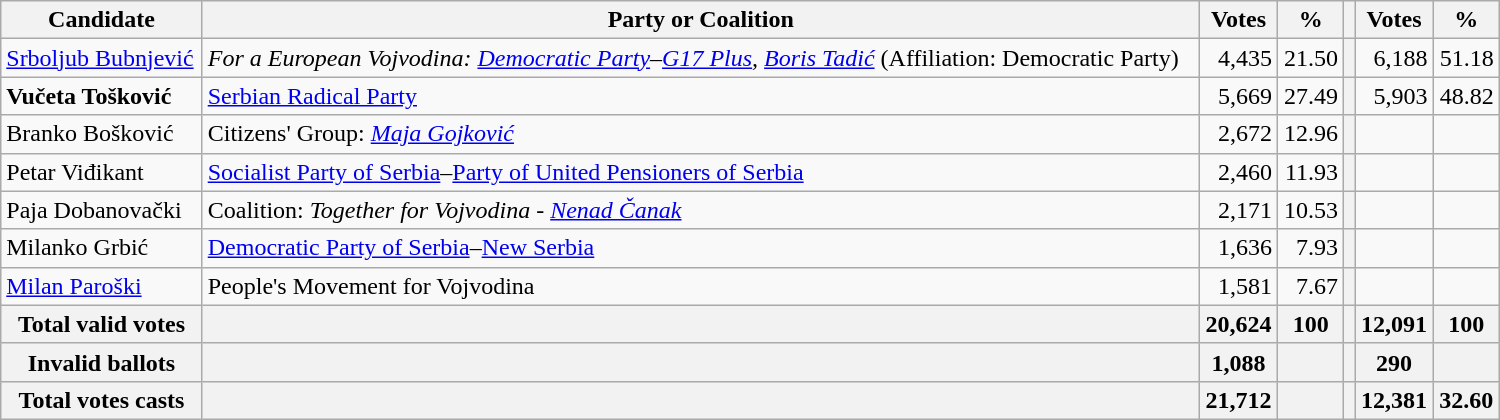<table style="width:1000px;" class="wikitable">
<tr>
<th>Candidate</th>
<th>Party or Coalition</th>
<th>Votes</th>
<th>%</th>
<th></th>
<th>Votes</th>
<th>%</th>
</tr>
<tr>
<td align="left"><a href='#'>Srboljub Bubnjević</a></td>
<td align="left"><em>For a European Vojvodina: <a href='#'>Democratic Party</a>–<a href='#'>G17 Plus</a>, <a href='#'>Boris Tadić</a></em> (Affiliation: Democratic Party)</td>
<td align="right">4,435</td>
<td align="right">21.50</td>
<th align="left"></th>
<td align="right">6,188</td>
<td align="right">51.18</td>
</tr>
<tr>
<td align="left"><strong>Vučeta Tošković</strong></td>
<td align="left"><a href='#'>Serbian Radical Party</a></td>
<td align="right">5,669</td>
<td align="right">27.49</td>
<th align="left"></th>
<td align="right">5,903</td>
<td align="right">48.82</td>
</tr>
<tr>
<td align="left">Branko Bošković</td>
<td align="left">Citizens' Group: <em><a href='#'>Maja Gojković</a></em></td>
<td align="right">2,672</td>
<td align="right">12.96</td>
<th align="left"></th>
<td align="right"></td>
<td align="right"></td>
</tr>
<tr>
<td align="left">Petar Viđikant</td>
<td align="left"><a href='#'>Socialist Party of Serbia</a>–<a href='#'>Party of United Pensioners of Serbia</a></td>
<td align="right">2,460</td>
<td align="right">11.93</td>
<th align="left"></th>
<td align="right"></td>
<td align="right"></td>
</tr>
<tr>
<td align="left">Paja Dobanovački</td>
<td align="left">Coalition: <em>Together for Vojvodina - <a href='#'>Nenad Čanak</a></em></td>
<td align="right">2,171</td>
<td align="right">10.53</td>
<th align="left"></th>
<td align="right"></td>
<td align="right"></td>
</tr>
<tr>
<td align="left">Milanko Grbić</td>
<td align="left"><a href='#'>Democratic Party of Serbia</a>–<a href='#'>New Serbia</a></td>
<td align="right">1,636</td>
<td align="right">7.93</td>
<th align="left"></th>
<td align="right"></td>
<td align="right"></td>
</tr>
<tr>
<td align="left"><a href='#'>Milan Paroški</a></td>
<td align="left">People's Movement for Vojvodina</td>
<td align="right">1,581</td>
<td align="right">7.67</td>
<th align="left"></th>
<td align="right"></td>
<td align="right"></td>
</tr>
<tr>
<th align="left">Total valid votes</th>
<th align="left"></th>
<th align="right">20,624</th>
<th align="right">100</th>
<th align="left"></th>
<th align="right">12,091</th>
<th align="right">100</th>
</tr>
<tr>
<th align="left">Invalid ballots</th>
<th align="left"></th>
<th align="right">1,088</th>
<th align="right"></th>
<th align="left"></th>
<th align="right">290</th>
<th align="right"></th>
</tr>
<tr>
<th align="left">Total votes casts</th>
<th align="left"></th>
<th align="right">21,712</th>
<th align="right"></th>
<th align="left"></th>
<th align="right">12,381</th>
<th align="right">32.60</th>
</tr>
</table>
